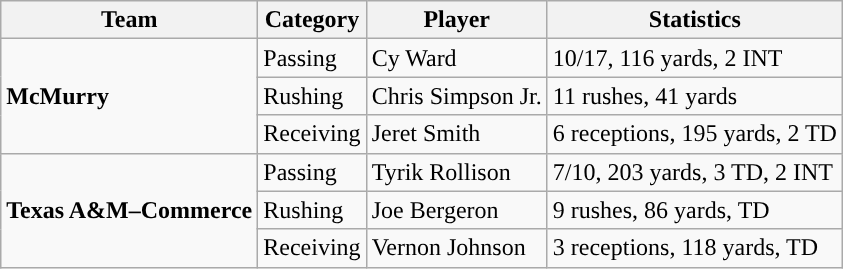<table class="wikitable" style="float: left;">
<tr>
<th>Team</th>
<th>Category</th>
<th>Player</th>
<th>Statistics</th>
</tr>
<tr>
<td rowspan=3><strong>McMurry</strong></td>
<td>Passing</td>
<td>Cy Ward</td>
<td>10/17, 116 yards, 2 INT</td>
</tr>
<tr>
<td>Rushing</td>
<td>Chris Simpson Jr.</td>
<td>11 rushes, 41 yards</td>
</tr>
<tr>
<td>Receiving</td>
<td>Jeret Smith</td>
<td>6 receptions, 195 yards, 2 TD</td>
</tr>
<tr>
<td rowspan=3><strong>Texas A&M–Commerce</strong></td>
<td>Passing</td>
<td>Tyrik Rollison</td>
<td>7/10, 203 yards, 3 TD, 2 INT</td>
</tr>
<tr>
<td>Rushing</td>
<td>Joe Bergeron</td>
<td>9 rushes, 86 yards, TD</td>
</tr>
<tr>
<td>Receiving</td>
<td>Vernon Johnson</td>
<td>3 receptions, 118 yards, TD</td>
</tr>
</table>
